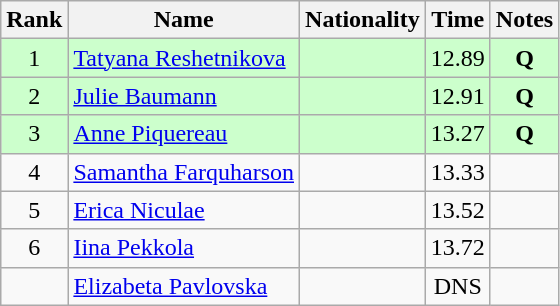<table class="wikitable sortable" style="text-align:center">
<tr>
<th>Rank</th>
<th>Name</th>
<th>Nationality</th>
<th>Time</th>
<th>Notes</th>
</tr>
<tr bgcolor=ccffcc>
<td>1</td>
<td align=left><a href='#'>Tatyana Reshetnikova</a></td>
<td align=left></td>
<td>12.89</td>
<td><strong>Q</strong></td>
</tr>
<tr bgcolor=ccffcc>
<td>2</td>
<td align=left><a href='#'>Julie Baumann</a></td>
<td align=left></td>
<td>12.91</td>
<td><strong>Q</strong></td>
</tr>
<tr bgcolor=ccffcc>
<td>3</td>
<td align=left><a href='#'>Anne Piquereau</a></td>
<td align=left></td>
<td>13.27</td>
<td><strong>Q</strong></td>
</tr>
<tr>
<td>4</td>
<td align=left><a href='#'>Samantha Farquharson</a></td>
<td align=left></td>
<td>13.33</td>
<td></td>
</tr>
<tr>
<td>5</td>
<td align=left><a href='#'>Erica Niculae</a></td>
<td align=left></td>
<td>13.52</td>
<td></td>
</tr>
<tr>
<td>6</td>
<td align=left><a href='#'>Iina Pekkola</a></td>
<td align=left></td>
<td>13.72</td>
<td></td>
</tr>
<tr>
<td></td>
<td align=left><a href='#'>Elizabeta Pavlovska</a></td>
<td align=left></td>
<td>DNS</td>
<td></td>
</tr>
</table>
